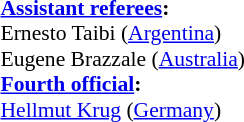<table width=100% style="font-size: 90%">
<tr>
<td><br><strong><a href='#'>Assistant referees</a>:</strong>
<br>Ernesto Taibi (<a href='#'>Argentina</a>)
<br>Eugene Brazzale (<a href='#'>Australia</a>)
<br><strong><a href='#'>Fourth official</a>:</strong>
<br><a href='#'>Hellmut Krug</a> (<a href='#'>Germany</a>)</td>
</tr>
</table>
